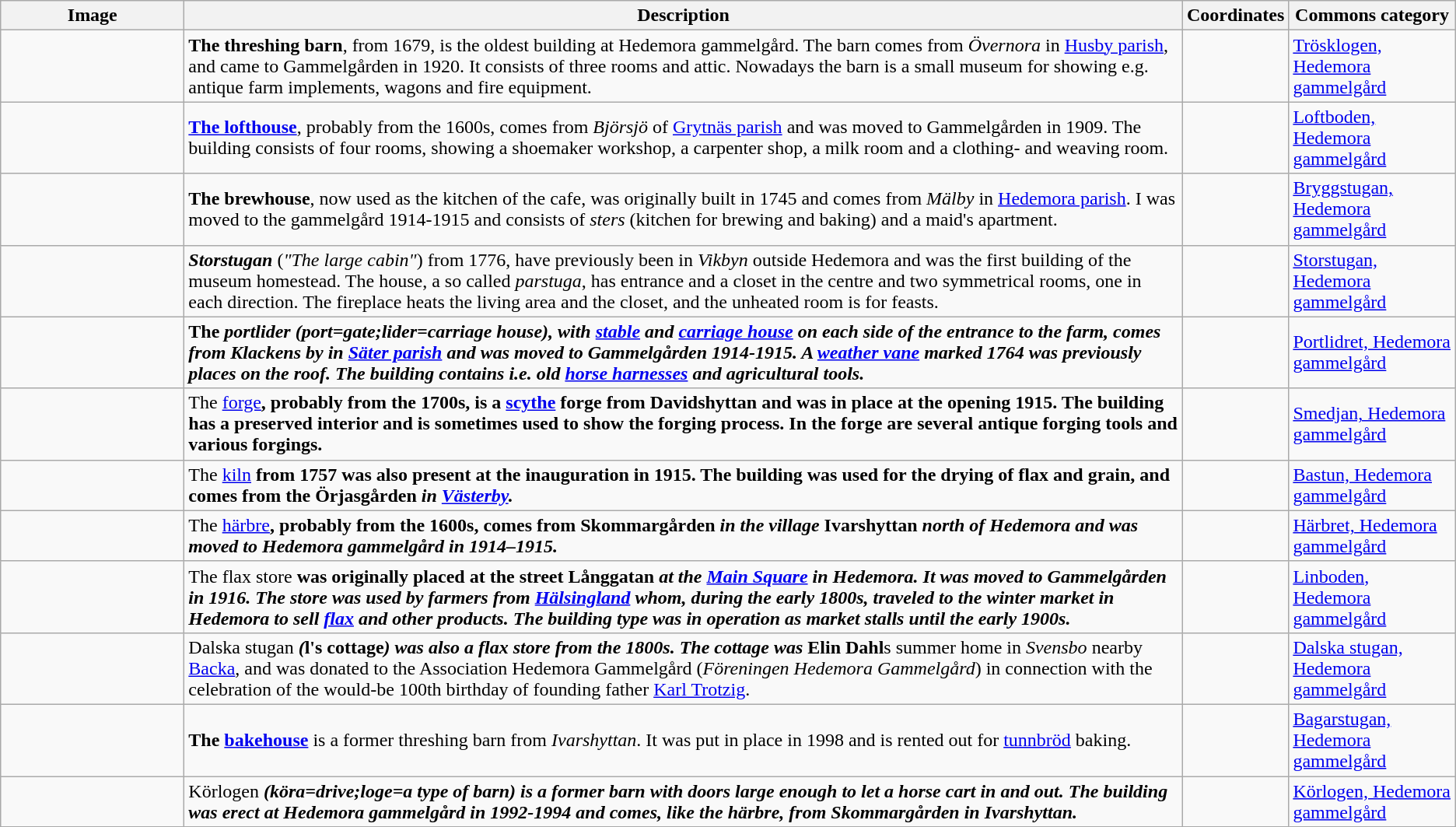<table class="wikitable">
<tr>
<th width="150">Image</th>
<th>Description</th>
<th>Coordinates</th>
<th>Commons category</th>
</tr>
<tr>
<td></td>
<td><strong>The threshing barn</strong>, from 1679, is the oldest building at Hedemora gammelgård. The barn comes from <em> Övernora </em> in <a href='#'>Husby parish</a>, and came to Gammelgården in 1920. It consists of three rooms and attic. Nowadays the barn is a small museum for showing e.g. antique farm implements, wagons and fire equipment.</td>
<td></td>
<td><a href='#'>Trösklogen, Hedemora gammelgård</a></td>
</tr>
<tr>
<td></td>
<td><strong><a href='#'>The lofthouse</a></strong>, probably from the 1600s, comes from <em> Björsjö </em> of <a href='#'>Grytnäs parish</a> and was moved to Gammelgården in 1909. The building consists of four rooms, showing a shoemaker workshop, a carpenter shop, a milk room and a clothing- and weaving room.</td>
<td></td>
<td><a href='#'>Loftboden, Hedemora gammelgård</a></td>
</tr>
<tr>
<td></td>
<td><strong>The brewhouse</strong>, now used as the kitchen of the cafe, was originally built in 1745 and comes from <em>Mälby</em> in <a href='#'>Hedemora parish</a>. I was moved to the gammelgård 1914-1915 and consists of <em>sters</em> (kitchen for brewing and baking) and a maid's apartment.</td>
<td></td>
<td><a href='#'>Bryggstugan, Hedemora gammelgård</a></td>
</tr>
<tr>
<td></td>
<td><strong><em>Storstugan</em></strong> (<em>"The large cabin"</em>) from 1776, have previously been in <em> Vikbyn </em> outside Hedemora and was the first building of the museum homestead. The house, a so called <em>parstuga</em>, has entrance and a closet in the centre and two symmetrical rooms, one in each direction. The fireplace heats the living area and the closet, and the unheated room is for feasts.</td>
<td></td>
<td><a href='#'>Storstugan, Hedemora gammelgård</a></td>
</tr>
<tr>
<td></td>
<td><strong>The <em>portlider<strong><em> (</em>port<em>=gate;</em>lider<em>=carriage house), with <a href='#'>stable</a> and <a href='#'>carriage house</a> on each side of the entrance to the farm, comes from </em> Klackens by<em> in <a href='#'>Säter parish</a> and was moved to Gammelgården 1914-1915. A <a href='#'>weather vane</a> marked 1764 was previously places on the roof. The building contains i.e. old <a href='#'>horse harnesses</a> and agricultural tools.</td>
<td></td>
<td><a href='#'>Portlidret, Hedemora gammelgård</a></td>
</tr>
<tr>
<td></td>
<td></strong>The <a href='#'>forge</a><strong>, probably from the 1700s, is a <a href='#'>scythe</a> forge from Davidshyttan and was in place at the opening 1915. The building has a preserved interior and is sometimes used to show the forging process. In the forge are several antique forging tools and various forgings.</td>
<td></td>
<td><a href='#'>Smedjan, Hedemora gammelgård</a></td>
</tr>
<tr>
<td></td>
<td></strong>The <a href='#'>kiln</a><strong> from 1757 was also present at the inauguration in 1915. The building was used for the drying of flax and grain, and comes from the </em> Örjasgården <em> in <a href='#'>Västerby</a>.</td>
<td></td>
<td><a href='#'>Bastun, Hedemora gammelgård</a></td>
</tr>
<tr>
<td></td>
<td></strong>The <a href='#'>härbre</a><strong>, probably from the 1600s, comes from </em>Skommargården<em> in the village </em>Ivarshyttan<em> north of Hedemora and was moved to Hedemora gammelgård in 1914–1915.</td>
<td></td>
<td><a href='#'>Härbret, Hedemora gammelgård</a></td>
</tr>
<tr>
<td></td>
<td></strong>The flax store<strong> was originally placed at the street </em>Långgatan<em> at the <a href='#'>Main Square</a> in Hedemora. It was moved to Gammelgården in 1916. The store was used by farmers from <a href='#'>Hälsingland</a> whom, during the early 1800s, traveled to the winter market in Hedemora to sell <a href='#'>flax</a> and other products. The building type was in operation as market stalls until the early 1900s.</td>
<td></td>
<td><a href='#'>Linboden, Hedemora gammelgård</a></td>
</tr>
<tr>
<td></td>
<td></em></strong>Dalska stugan<strong><em> (</em>l's cottage<em>) was also a flax store from the 1800s. The cottage was </em>Elin Dahl</strong>s summer home in <em> Svensbo </em> nearby <a href='#'>Backa</a>, and was donated to the Association Hedemora Gammelgård (<em>Föreningen Hedemora Gammelgård</em>) in connection with the celebration of the would-be 100th birthday of founding father <a href='#'>Karl Trotzig</a>.</td>
<td></td>
<td><a href='#'>Dalska stugan, Hedemora gammelgård</a></td>
</tr>
<tr>
<td></td>
<td><strong> The <a href='#'>bakehouse</a></strong> is a former threshing barn from <em>Ivarshyttan</em>. It was put in place in 1998 and is rented out for <a href='#'>tunnbröd</a> baking.</td>
<td></td>
<td><a href='#'>Bagarstugan, Hedemora gammelgård</a></td>
</tr>
<tr>
<td></td>
<td></em></strong>Körlogen<strong><em> (<em>köra</em>=drive;<em>loge</em>=a type of barn) is a former barn with doors large enough to let a horse cart in and out. The building was erect at Hedemora gammelgård in 1992-1994 and comes, like the härbre,  from Skommargården in Ivarshyttan.</td>
<td></td>
<td><a href='#'>Körlogen, Hedemora gammelgård</a></td>
</tr>
</table>
